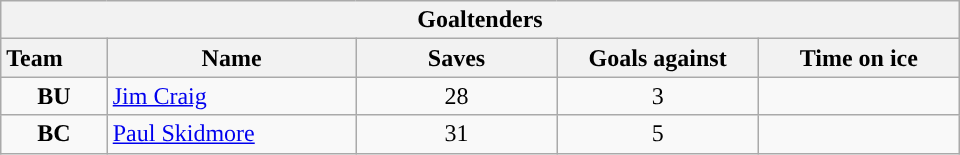<table class="wikitable" style="width:40em; text-align:right;">
<tr>
<th colspan=5>Goaltenders</th>
</tr>
<tr>
<th style="width:4em; text-align:left;">Team</th>
<th style="width:10em;">Name</th>
<th style="width:8em;">Saves</th>
<th style="width:8em;">Goals against</th>
<th style="width:8em;">Time on ice</th>
</tr>
<tr>
<td align=center><strong>BU</strong></td>
<td style="text-align:left;"><a href='#'>Jim Craig</a></td>
<td align=center>28</td>
<td align=center>3</td>
<td align=center></td>
</tr>
<tr>
<td align=center><strong>BC</strong></td>
<td style="text-align:left;"><a href='#'>Paul Skidmore</a></td>
<td align=center>31</td>
<td align=center>5</td>
<td align=center></td>
</tr>
</table>
